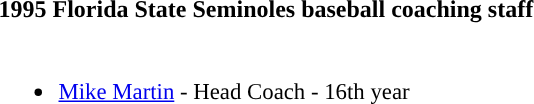<table class="toccolours">
<tr>
<th colspan=9>1995 Florida State Seminoles baseball coaching staff</th>
</tr>
<tr>
<td style="text-align: left; font-size: 95%;" valign="top"><br><ul><li><a href='#'>Mike Martin</a> - Head Coach - 16th year</li></ul></td>
</tr>
</table>
